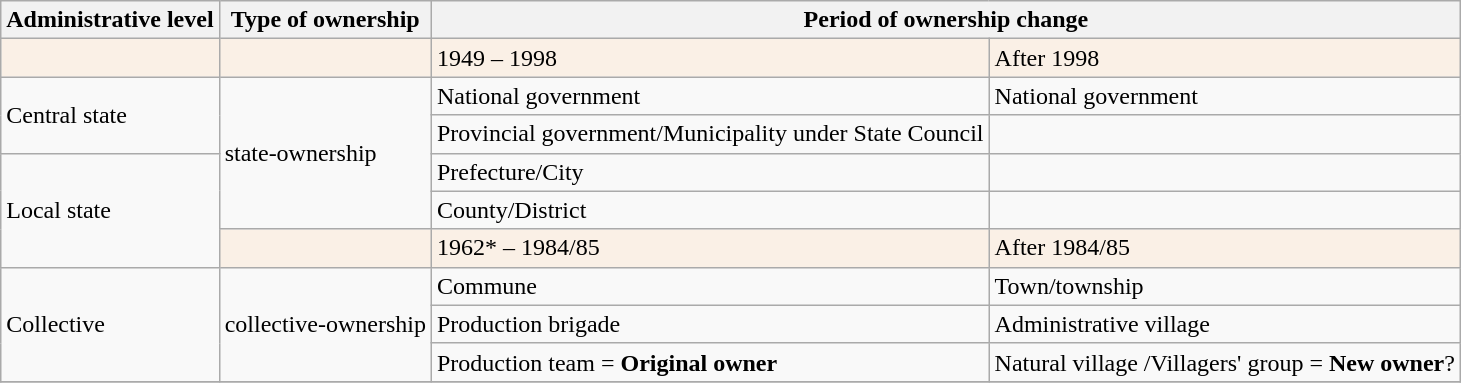<table class="wikitable">
<tr>
<th>Administrative level</th>
<th>Type of ownership</th>
<th colspan=3>Period of ownership change</th>
</tr>
<tr style="background:rgb(250,240,230);color:rgb(0,0,0)">
<td></td>
<td></td>
<td>1949 – 1998</td>
<td>After 1998</td>
</tr>
<tr>
<td rowspan=2>Central state</td>
<td rowspan=4>state-ownership</td>
<td>National government</td>
<td>National government</td>
</tr>
<tr>
<td>Provincial government/Municipality under State Council</td>
<td></td>
</tr>
<tr>
<td rowspan=3>Local state</td>
<td>Prefecture/City</td>
<td></td>
</tr>
<tr>
<td>County/District</td>
<td></td>
</tr>
<tr style="background:rgb(250,240,230);color:rgb(0,0,0)">
<td></td>
<td>1962* – 1984/85</td>
<td>After 1984/85</td>
</tr>
<tr>
<td rowspan=3>Collective</td>
<td rowspan=3>collective-ownership</td>
<td>Commune</td>
<td>Town/township</td>
</tr>
<tr>
<td>Production brigade</td>
<td>Administrative village</td>
</tr>
<tr>
<td>Production team = <strong>Original owner</strong></td>
<td>Natural village /Villagers' group = <strong>New owner</strong>?</td>
</tr>
<tr>
</tr>
</table>
